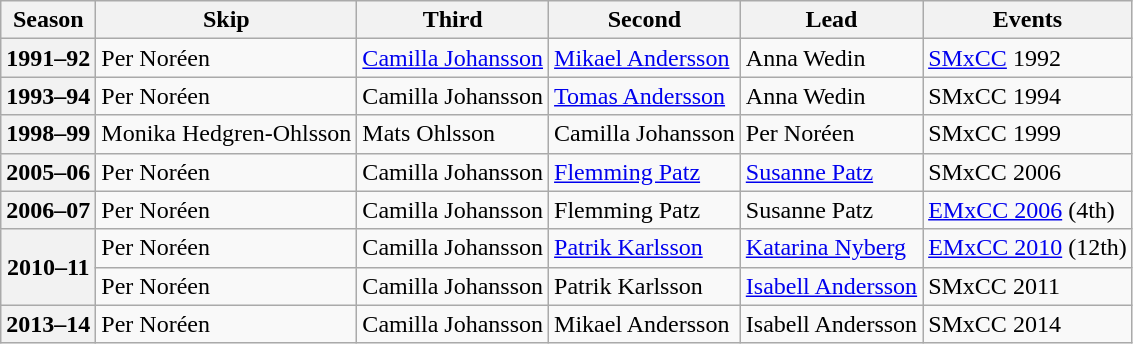<table class="wikitable">
<tr>
<th scope="col">Season</th>
<th scope="col">Skip</th>
<th scope="col">Third</th>
<th scope="col">Second</th>
<th scope="col">Lead</th>
<th scope="col">Events</th>
</tr>
<tr>
<th scope="row">1991–92</th>
<td>Per Noréen</td>
<td><a href='#'>Camilla Johansson</a></td>
<td><a href='#'>Mikael Andersson</a></td>
<td>Anna Wedin</td>
<td><a href='#'>SMxCC</a> 1992 </td>
</tr>
<tr>
<th scope="row">1993–94</th>
<td>Per Noréen</td>
<td>Camilla Johansson</td>
<td><a href='#'>Tomas Andersson</a></td>
<td>Anna Wedin</td>
<td>SMxCC 1994 </td>
</tr>
<tr>
<th scope="row">1998–99</th>
<td>Monika Hedgren-Ohlsson</td>
<td>Mats Ohlsson</td>
<td>Camilla Johansson</td>
<td>Per Noréen</td>
<td>SMxCC 1999 </td>
</tr>
<tr>
<th scope="row">2005–06</th>
<td>Per Noréen</td>
<td>Camilla Johansson</td>
<td><a href='#'>Flemming Patz</a></td>
<td><a href='#'>Susanne Patz</a></td>
<td>SMxCC 2006 </td>
</tr>
<tr>
<th scope="row">2006–07</th>
<td>Per Noréen</td>
<td>Camilla Johansson</td>
<td>Flemming Patz</td>
<td>Susanne Patz</td>
<td><a href='#'>EMxCC 2006</a> (4th)</td>
</tr>
<tr>
<th scope="row" rowspan=2>2010–11</th>
<td>Per Noréen</td>
<td>Camilla Johansson</td>
<td><a href='#'>Patrik Karlsson</a></td>
<td><a href='#'>Katarina Nyberg</a></td>
<td><a href='#'>EMxCC 2010</a> (12th)</td>
</tr>
<tr>
<td>Per Noréen</td>
<td>Camilla Johansson</td>
<td>Patrik Karlsson</td>
<td><a href='#'>Isabell Andersson</a></td>
<td>SMxCC 2011 </td>
</tr>
<tr>
<th scope="row">2013–14</th>
<td>Per Noréen</td>
<td>Camilla Johansson</td>
<td>Mikael Andersson</td>
<td>Isabell Andersson</td>
<td>SMxCC 2014 </td>
</tr>
</table>
